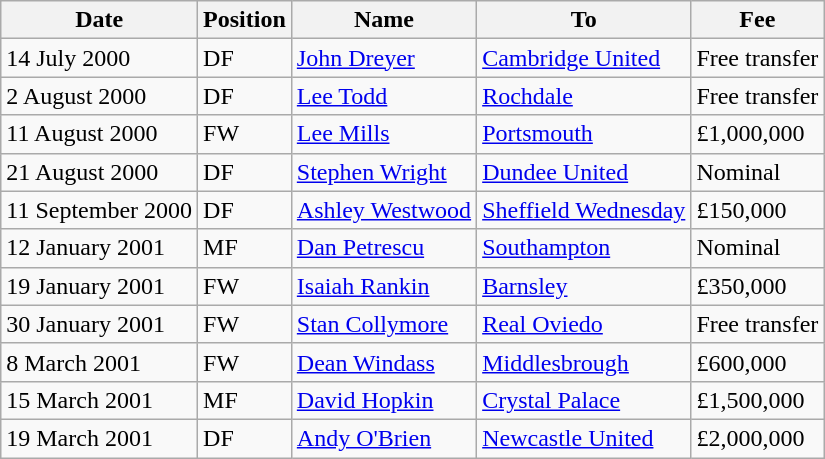<table class="wikitable">
<tr>
<th>Date</th>
<th>Position</th>
<th>Name</th>
<th>To</th>
<th>Fee</th>
</tr>
<tr>
<td>14 July 2000</td>
<td>DF</td>
<td><a href='#'>John Dreyer</a></td>
<td><a href='#'>Cambridge United</a></td>
<td>Free transfer</td>
</tr>
<tr>
<td>2 August 2000</td>
<td>DF</td>
<td><a href='#'>Lee Todd</a></td>
<td><a href='#'>Rochdale</a></td>
<td>Free transfer</td>
</tr>
<tr>
<td>11 August 2000</td>
<td>FW</td>
<td><a href='#'>Lee Mills</a></td>
<td><a href='#'>Portsmouth</a></td>
<td>£1,000,000</td>
</tr>
<tr>
<td>21 August 2000</td>
<td>DF</td>
<td><a href='#'>Stephen Wright</a></td>
<td><a href='#'>Dundee United</a></td>
<td>Nominal</td>
</tr>
<tr>
<td>11 September 2000</td>
<td>DF</td>
<td><a href='#'>Ashley Westwood</a></td>
<td><a href='#'>Sheffield Wednesday</a></td>
<td>£150,000</td>
</tr>
<tr>
<td>12 January 2001</td>
<td>MF</td>
<td><a href='#'>Dan Petrescu</a></td>
<td><a href='#'>Southampton</a></td>
<td>Nominal</td>
</tr>
<tr>
<td>19 January 2001</td>
<td>FW</td>
<td><a href='#'>Isaiah Rankin</a></td>
<td><a href='#'>Barnsley</a></td>
<td>£350,000</td>
</tr>
<tr>
<td>30 January 2001</td>
<td>FW</td>
<td><a href='#'>Stan Collymore</a></td>
<td><a href='#'>Real Oviedo</a></td>
<td>Free transfer</td>
</tr>
<tr>
<td>8 March 2001</td>
<td>FW</td>
<td><a href='#'>Dean Windass</a></td>
<td><a href='#'>Middlesbrough</a></td>
<td>£600,000</td>
</tr>
<tr>
<td>15 March 2001</td>
<td>MF</td>
<td><a href='#'>David Hopkin</a></td>
<td><a href='#'>Crystal Palace</a></td>
<td>£1,500,000</td>
</tr>
<tr>
<td>19 March 2001</td>
<td>DF</td>
<td><a href='#'>Andy O'Brien</a></td>
<td><a href='#'>Newcastle United</a></td>
<td>£2,000,000</td>
</tr>
</table>
